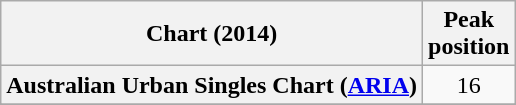<table class="wikitable sortable plainrowheaders">
<tr>
<th>Chart (2014)</th>
<th>Peak<br>position</th>
</tr>
<tr>
<th scope="row">Australian Urban Singles Chart (<a href='#'>ARIA</a>)</th>
<td align="center">16</td>
</tr>
<tr>
</tr>
<tr>
</tr>
</table>
